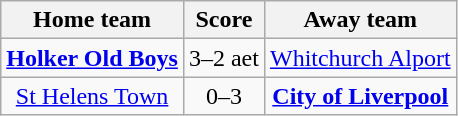<table class="wikitable" style="text-align: center">
<tr>
<th>Home team</th>
<th>Score</th>
<th>Away team</th>
</tr>
<tr>
<td><strong><a href='#'>Holker Old Boys</a></strong></td>
<td>3–2 aet</td>
<td><a href='#'>Whitchurch Alport</a></td>
</tr>
<tr>
<td><a href='#'>St Helens Town</a></td>
<td>0–3</td>
<td><strong><a href='#'>City of Liverpool</a></strong></td>
</tr>
</table>
